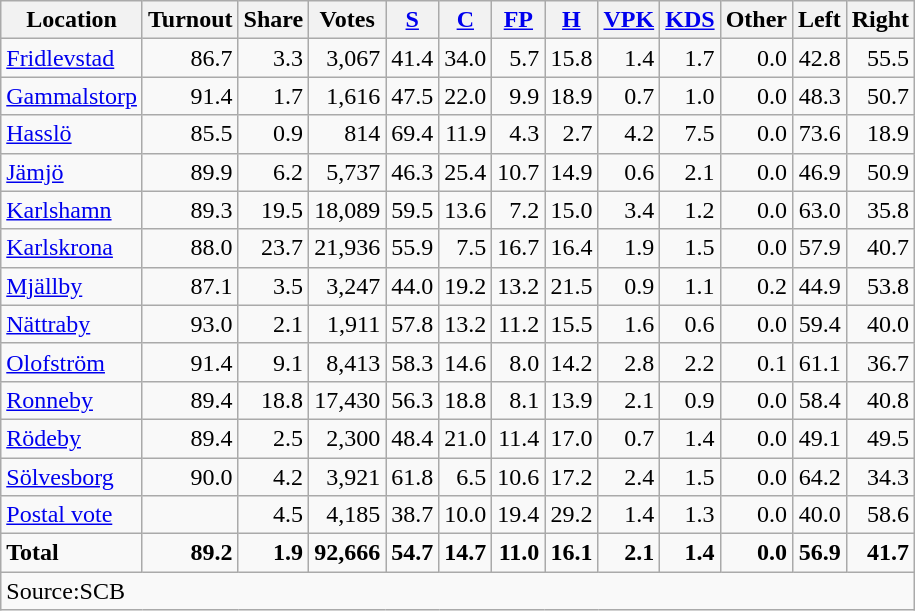<table class="wikitable sortable" style=text-align:right>
<tr>
<th>Location</th>
<th>Turnout</th>
<th>Share</th>
<th>Votes</th>
<th><a href='#'>S</a></th>
<th><a href='#'>C</a></th>
<th><a href='#'>FP</a></th>
<th><a href='#'>H</a></th>
<th><a href='#'>VPK</a></th>
<th><a href='#'>KDS</a></th>
<th>Other</th>
<th>Left</th>
<th>Right</th>
</tr>
<tr>
<td align=left><a href='#'>Fridlevstad</a></td>
<td>86.7</td>
<td>3.3</td>
<td>3,067</td>
<td>41.4</td>
<td>34.0</td>
<td>5.7</td>
<td>15.8</td>
<td>1.4</td>
<td>1.7</td>
<td>0.0</td>
<td>42.8</td>
<td>55.5</td>
</tr>
<tr>
<td align=left><a href='#'>Gammalstorp</a></td>
<td>91.4</td>
<td>1.7</td>
<td>1,616</td>
<td>47.5</td>
<td>22.0</td>
<td>9.9</td>
<td>18.9</td>
<td>0.7</td>
<td>1.0</td>
<td>0.0</td>
<td>48.3</td>
<td>50.7</td>
</tr>
<tr>
<td align=left><a href='#'>Hasslö</a></td>
<td>85.5</td>
<td>0.9</td>
<td>814</td>
<td>69.4</td>
<td>11.9</td>
<td>4.3</td>
<td>2.7</td>
<td>4.2</td>
<td>7.5</td>
<td>0.0</td>
<td>73.6</td>
<td>18.9</td>
</tr>
<tr>
<td align=left><a href='#'>Jämjö</a></td>
<td>89.9</td>
<td>6.2</td>
<td>5,737</td>
<td>46.3</td>
<td>25.4</td>
<td>10.7</td>
<td>14.9</td>
<td>0.6</td>
<td>2.1</td>
<td>0.0</td>
<td>46.9</td>
<td>50.9</td>
</tr>
<tr>
<td align=left><a href='#'>Karlshamn</a></td>
<td>89.3</td>
<td>19.5</td>
<td>18,089</td>
<td>59.5</td>
<td>13.6</td>
<td>7.2</td>
<td>15.0</td>
<td>3.4</td>
<td>1.2</td>
<td>0.0</td>
<td>63.0</td>
<td>35.8</td>
</tr>
<tr>
<td align=left><a href='#'>Karlskrona</a></td>
<td>88.0</td>
<td>23.7</td>
<td>21,936</td>
<td>55.9</td>
<td>7.5</td>
<td>16.7</td>
<td>16.4</td>
<td>1.9</td>
<td>1.5</td>
<td>0.0</td>
<td>57.9</td>
<td>40.7</td>
</tr>
<tr>
<td align=left><a href='#'>Mjällby</a></td>
<td>87.1</td>
<td>3.5</td>
<td>3,247</td>
<td>44.0</td>
<td>19.2</td>
<td>13.2</td>
<td>21.5</td>
<td>0.9</td>
<td>1.1</td>
<td>0.2</td>
<td>44.9</td>
<td>53.8</td>
</tr>
<tr>
<td align=left><a href='#'>Nättraby</a></td>
<td>93.0</td>
<td>2.1</td>
<td>1,911</td>
<td>57.8</td>
<td>13.2</td>
<td>11.2</td>
<td>15.5</td>
<td>1.6</td>
<td>0.6</td>
<td>0.0</td>
<td>59.4</td>
<td>40.0</td>
</tr>
<tr>
<td align=left><a href='#'>Olofström</a></td>
<td>91.4</td>
<td>9.1</td>
<td>8,413</td>
<td>58.3</td>
<td>14.6</td>
<td>8.0</td>
<td>14.2</td>
<td>2.8</td>
<td>2.2</td>
<td>0.1</td>
<td>61.1</td>
<td>36.7</td>
</tr>
<tr>
<td align=left><a href='#'>Ronneby</a></td>
<td>89.4</td>
<td>18.8</td>
<td>17,430</td>
<td>56.3</td>
<td>18.8</td>
<td>8.1</td>
<td>13.9</td>
<td>2.1</td>
<td>0.9</td>
<td>0.0</td>
<td>58.4</td>
<td>40.8</td>
</tr>
<tr>
<td align=left><a href='#'>Rödeby</a></td>
<td>89.4</td>
<td>2.5</td>
<td>2,300</td>
<td>48.4</td>
<td>21.0</td>
<td>11.4</td>
<td>17.0</td>
<td>0.7</td>
<td>1.4</td>
<td>0.0</td>
<td>49.1</td>
<td>49.5</td>
</tr>
<tr>
<td align=left><a href='#'>Sölvesborg</a></td>
<td>90.0</td>
<td>4.2</td>
<td>3,921</td>
<td>61.8</td>
<td>6.5</td>
<td>10.6</td>
<td>17.2</td>
<td>2.4</td>
<td>1.5</td>
<td>0.0</td>
<td>64.2</td>
<td>34.3</td>
</tr>
<tr>
<td align=left><a href='#'>Postal vote</a></td>
<td></td>
<td>4.5</td>
<td>4,185</td>
<td>38.7</td>
<td>10.0</td>
<td>19.4</td>
<td>29.2</td>
<td>1.4</td>
<td>1.3</td>
<td>0.0</td>
<td>40.0</td>
<td>58.6</td>
</tr>
<tr>
<td align=left><strong>Total</strong></td>
<td><strong>89.2</strong></td>
<td><strong>1.9</strong></td>
<td><strong>92,666</strong></td>
<td><strong>54.7</strong></td>
<td><strong>14.7</strong></td>
<td><strong>11.0</strong></td>
<td><strong>16.1</strong></td>
<td><strong>2.1</strong></td>
<td><strong>1.4</strong></td>
<td><strong>0.0</strong></td>
<td><strong>56.9</strong></td>
<td><strong>41.7</strong></td>
</tr>
<tr>
<td align=left colspan=13>Source:SCB </td>
</tr>
</table>
